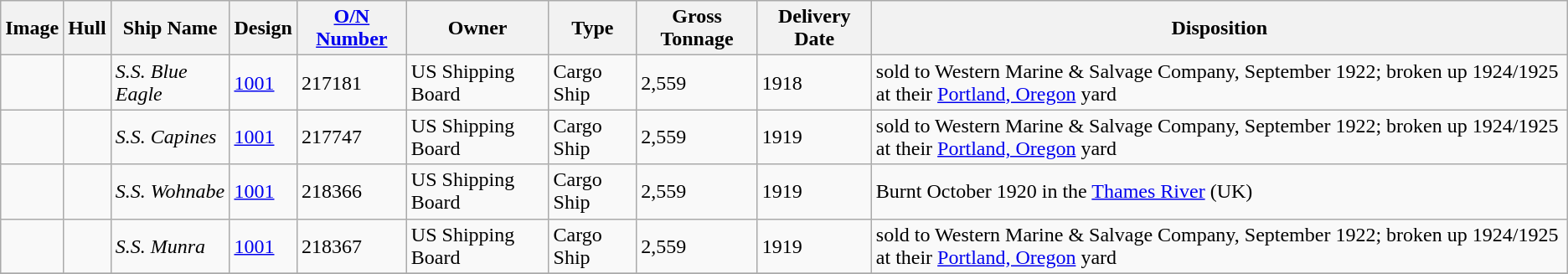<table class="wikitable" border="1">
<tr>
<th>Image</th>
<th>Hull</th>
<th>Ship Name</th>
<th>Design</th>
<th><a href='#'>O/N Number</a></th>
<th>Owner</th>
<th>Type</th>
<th>Gross Tonnage</th>
<th>Delivery Date</th>
<th>Disposition</th>
</tr>
<tr>
<td></td>
<td></td>
<td><em>S.S. Blue Eagle</em></td>
<td><a href='#'>1001</a></td>
<td>217181</td>
<td>US Shipping Board</td>
<td>Cargo Ship</td>
<td>2,559</td>
<td>1918</td>
<td>sold to Western Marine & Salvage Company, September 1922; broken up 1924/1925 at their <a href='#'>Portland, Oregon</a> yard</td>
</tr>
<tr>
<td></td>
<td></td>
<td><em>S.S. Capines</em></td>
<td><a href='#'>1001</a></td>
<td>217747</td>
<td>US Shipping Board</td>
<td>Cargo Ship</td>
<td>2,559</td>
<td>1919</td>
<td>sold to Western Marine & Salvage Company, September 1922; broken up 1924/1925 at their <a href='#'>Portland, Oregon</a> yard</td>
</tr>
<tr>
<td></td>
<td></td>
<td><em>S.S. Wohnabe</em></td>
<td><a href='#'>1001</a></td>
<td>218366</td>
<td>US Shipping Board</td>
<td>Cargo Ship</td>
<td>2,559</td>
<td>1919</td>
<td>Burnt October 1920 in the <a href='#'>Thames River</a> (UK)</td>
</tr>
<tr>
<td></td>
<td></td>
<td><em>S.S. Munra</em></td>
<td><a href='#'>1001</a></td>
<td>218367</td>
<td>US Shipping Board</td>
<td>Cargo Ship</td>
<td>2,559</td>
<td>1919</td>
<td>sold to Western Marine & Salvage Company, September 1922; broken up 1924/1925 at their <a href='#'>Portland, Oregon</a> yard</td>
</tr>
<tr>
</tr>
</table>
